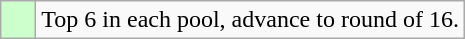<table class="wikitable">
<tr>
<td bgcolor="#ccffcc">    </td>
<td>Top 6 in each pool, advance to round of 16.</td>
</tr>
</table>
